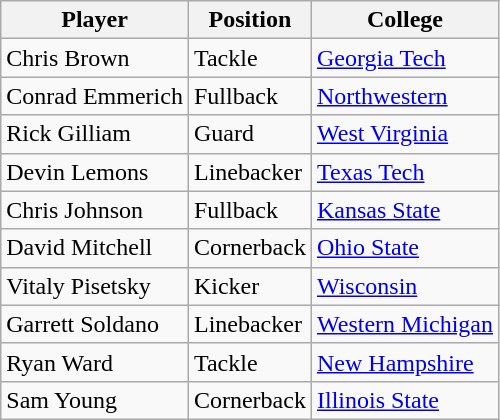<table class="wikitable">
<tr>
<th>Player</th>
<th>Position</th>
<th>College</th>
</tr>
<tr>
<td>Chris Brown</td>
<td>Tackle</td>
<td><a href='#'>Georgia Tech</a></td>
</tr>
<tr>
<td>Conrad Emmerich</td>
<td>Fullback</td>
<td><a href='#'>Northwestern</a></td>
</tr>
<tr>
<td>Rick Gilliam</td>
<td>Guard</td>
<td><a href='#'>West Virginia</a></td>
</tr>
<tr>
<td>Devin Lemons</td>
<td>Linebacker</td>
<td><a href='#'>Texas Tech</a></td>
</tr>
<tr>
<td>Chris Johnson</td>
<td>Fullback</td>
<td><a href='#'>Kansas State</a></td>
</tr>
<tr>
<td>David Mitchell</td>
<td>Cornerback</td>
<td><a href='#'>Ohio State</a></td>
</tr>
<tr>
<td>Vitaly Pisetsky</td>
<td>Kicker</td>
<td><a href='#'>Wisconsin</a></td>
</tr>
<tr>
<td>Garrett Soldano</td>
<td>Linebacker</td>
<td><a href='#'>Western Michigan</a></td>
</tr>
<tr>
<td>Ryan Ward</td>
<td>Tackle</td>
<td><a href='#'>New Hampshire</a></td>
</tr>
<tr>
<td>Sam Young</td>
<td>Cornerback</td>
<td><a href='#'>Illinois State</a></td>
</tr>
</table>
